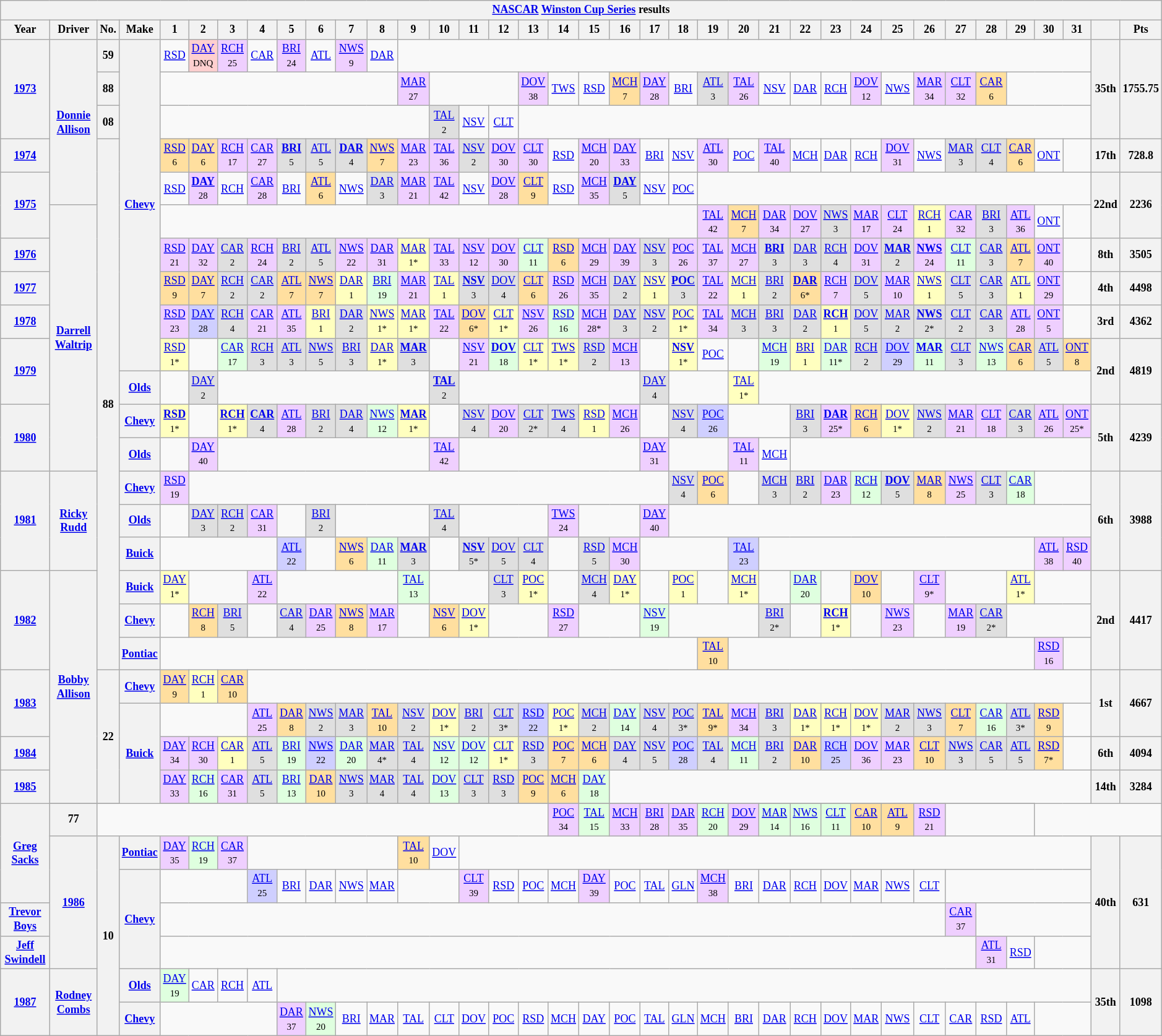<table class="wikitable" style="text-align:center; font-size:75%">
<tr>
<th colspan=45><a href='#'>NASCAR</a> <a href='#'>Winston Cup Series</a> results</th>
</tr>
<tr>
<th>Year</th>
<th>Driver</th>
<th>No.</th>
<th>Make</th>
<th>1</th>
<th>2</th>
<th>3</th>
<th>4</th>
<th>5</th>
<th>6</th>
<th>7</th>
<th>8</th>
<th>9</th>
<th>10</th>
<th>11</th>
<th>12</th>
<th>13</th>
<th>14</th>
<th>15</th>
<th>16</th>
<th>17</th>
<th>18</th>
<th>19</th>
<th>20</th>
<th>21</th>
<th>22</th>
<th>23</th>
<th>24</th>
<th>25</th>
<th>26</th>
<th>27</th>
<th>28</th>
<th>29</th>
<th>30</th>
<th>31</th>
<th></th>
<th>Pts</th>
</tr>
<tr>
<th rowspan=3><a href='#'>1973</a></th>
<th rowspan=5><a href='#'>Donnie Allison</a></th>
<th>59</th>
<th rowspan=10><a href='#'>Chevy</a></th>
<td><a href='#'>RSD</a></td>
<td style="background:#FFCFCF;"><a href='#'>DAY</a><br><small>DNQ</small></td>
<td style="background:#EFCFFF;"><a href='#'>RCH</a><br><small>25</small></td>
<td><a href='#'>CAR</a></td>
<td style="background:#EFCFFF;"><a href='#'>BRI</a><br><small>24</small></td>
<td><a href='#'>ATL</a></td>
<td style="background:#EFCFFF;"><a href='#'>NWS</a><br><small>9</small></td>
<td><a href='#'>DAR</a></td>
<td colspan=23></td>
<th rowspan=3>35th</th>
<th rowspan=3>1755.75</th>
</tr>
<tr>
<th>88</th>
<td colspan=8></td>
<td style="background:#EFCFFF;"><a href='#'>MAR</a><br><small>27</small></td>
<td colspan=3></td>
<td style="background:#EFCFFF;"><a href='#'>DOV</a><br><small>38</small></td>
<td><a href='#'>TWS</a></td>
<td><a href='#'>RSD</a></td>
<td style="background:#FFDF9F;"><a href='#'>MCH</a><br><small>7</small></td>
<td style="background:#EFCFFF;"><a href='#'>DAY</a><br><small>28</small></td>
<td><a href='#'>BRI</a></td>
<td style="background:#DFDFDF;"><a href='#'>ATL</a><br><small>3</small></td>
<td style="background:#EFCFFF;"><a href='#'>TAL</a><br><small>26</small></td>
<td><a href='#'>NSV</a></td>
<td><a href='#'>DAR</a></td>
<td><a href='#'>RCH</a></td>
<td style="background:#EFCFFF;"><a href='#'>DOV</a><br><small>12</small></td>
<td><a href='#'>NWS</a></td>
<td style="background:#EFCFFF;"><a href='#'>MAR</a><br><small>34</small></td>
<td style="background:#EFCFFF;"><a href='#'>CLT</a><br><small>32</small></td>
<td style="background:#FFDF9F;"><a href='#'>CAR</a><br><small>6</small></td>
<td colspan=3></td>
</tr>
<tr>
<th>08</th>
<td colspan=9></td>
<td style="background:#DFDFDF;"><a href='#'>TAL</a><br><small>2</small></td>
<td><a href='#'>NSV</a></td>
<td><a href='#'>CLT</a></td>
<td colspan=19></td>
</tr>
<tr>
<th><a href='#'>1974</a></th>
<th rowspan=16>88</th>
<td style="background:#FFDF9F;"><a href='#'>RSD</a><br><small>6</small></td>
<td style="background:#FFDF9F;"><a href='#'>DAY</a><br><small>6</small></td>
<td style="background:#EFCFFF;"><a href='#'>RCH</a><br><small>17</small></td>
<td style="background:#EFCFFF;"><a href='#'>CAR</a><br><small>27</small></td>
<td style="background:#DFDFDF;"><strong><a href='#'>BRI</a></strong><br><small>5</small></td>
<td style="background:#DFDFDF;"><a href='#'>ATL</a><br><small>5</small></td>
<td style="background:#DFDFDF;"><strong><a href='#'>DAR</a></strong><br><small>4</small></td>
<td style="background:#FFDF9F;"><a href='#'>NWS</a><br><small>7</small></td>
<td style="background:#EFCFFF;"><a href='#'>MAR</a><br><small>23</small></td>
<td style="background:#EFCFFF;"><a href='#'>TAL</a><br><small>36</small></td>
<td style="background:#DFDFDF;"><a href='#'>NSV</a><br><small>2</small></td>
<td style="background:#EFCFFF;"><a href='#'>DOV</a><br><small>30</small></td>
<td style="background:#EFCFFF;"><a href='#'>CLT</a><br><small>30</small></td>
<td><a href='#'>RSD</a></td>
<td style="background:#EFCFFF;"><a href='#'>MCH</a><br><small>20</small></td>
<td style="background:#EFCFFF;"><a href='#'>DAY</a><br><small>33</small></td>
<td><a href='#'>BRI</a></td>
<td><a href='#'>NSV</a></td>
<td style="background:#EFCFFF;"><a href='#'>ATL</a><br><small>30</small></td>
<td><a href='#'>POC</a></td>
<td style="background:#EFCFFF;"><a href='#'>TAL</a><br><small>40</small></td>
<td><a href='#'>MCH</a></td>
<td><a href='#'>DAR</a></td>
<td><a href='#'>RCH</a></td>
<td style="background:#EFCFFF;"><a href='#'>DOV</a><br><small>31</small></td>
<td><a href='#'>NWS</a></td>
<td style="background:#DFDFDF;"><a href='#'>MAR</a><br><small>3</small></td>
<td style="background:#DFDFDF;"><a href='#'>CLT</a><br><small>4</small></td>
<td style="background:#FFDF9F;"><a href='#'>CAR</a><br><small>6</small></td>
<td><a href='#'>ONT</a></td>
<td></td>
<th>17th</th>
<th>728.8</th>
</tr>
<tr>
<th rowspan=2><a href='#'>1975</a></th>
<td><a href='#'>RSD</a></td>
<td style="background:#EFCFFF;"><strong><a href='#'>DAY</a></strong><br><small>28</small></td>
<td><a href='#'>RCH</a></td>
<td style="background:#EFCFFF;"><a href='#'>CAR</a><br><small>28</small></td>
<td><a href='#'>BRI</a></td>
<td style="background:#FFDF9F;"><a href='#'>ATL</a><br><small>6</small></td>
<td><a href='#'>NWS</a></td>
<td style="background:#DFDFDF;"><a href='#'>DAR</a><br><small>3</small></td>
<td style="background:#EFCFFF;"><a href='#'>MAR</a><br><small>21</small></td>
<td style="background:#EFCFFF;"><a href='#'>TAL</a><br><small>42</small></td>
<td><a href='#'>NSV</a></td>
<td style="background:#EFCFFF;"><a href='#'>DOV</a><br><small>28</small></td>
<td style="background:#FFDF9F;"><a href='#'>CLT</a><br><small>9</small></td>
<td><a href='#'>RSD</a></td>
<td style="background:#EFCFFF;"><a href='#'>MCH</a><br><small>35</small></td>
<td style="background:#DFDFDF;"><strong><a href='#'>DAY</a></strong><br><small>5</small></td>
<td><a href='#'>NSV</a></td>
<td><a href='#'>POC</a></td>
<td colspan=13></td>
<th rowspan=2>22nd</th>
<th rowspan=2>2236</th>
</tr>
<tr>
<th rowspan=8><a href='#'>Darrell Waltrip</a></th>
<td colspan=18></td>
<td style="background:#EFCFFF;"><a href='#'>TAL</a><br><small>42</small></td>
<td style="background:#FFDF9F;"><a href='#'>MCH</a><br><small>7</small></td>
<td style="background:#EFCFFF;"><a href='#'>DAR</a><br><small>34</small></td>
<td style="background:#EFCFFF;"><a href='#'>DOV</a><br><small>27</small></td>
<td style="background:#DFDFDF;"><a href='#'>NWS</a><br><small>3</small></td>
<td style="background:#EFCFFF;"><a href='#'>MAR</a><br><small>17</small></td>
<td style="background:#EFCFFF;"><a href='#'>CLT</a><br><small>24</small></td>
<td style="background:#FFFFBF;"><a href='#'>RCH</a><br><small>1</small></td>
<td style="background:#EFCFFF;"><a href='#'>CAR</a><br><small>32</small></td>
<td style="background:#DFDFDF;"><a href='#'>BRI</a><br><small>3</small></td>
<td style="background:#EFCFFF;"><a href='#'>ATL</a><br><small>36</small></td>
<td><a href='#'>ONT</a></td>
<td></td>
</tr>
<tr>
<th><a href='#'>1976</a></th>
<td style="background:#EFCFFF;"><a href='#'>RSD</a><br><small>21</small></td>
<td style="background:#EFCFFF;"><a href='#'>DAY</a><br><small>32</small></td>
<td style="background:#DFDFDF;"><a href='#'>CAR</a><br><small>2</small></td>
<td style="background:#EFCFFF;"><a href='#'>RCH</a><br><small>24</small></td>
<td style="background:#DFDFDF;"><a href='#'>BRI</a><br><small>2</small></td>
<td style="background:#DFDFDF;"><a href='#'>ATL</a><br><small>5</small></td>
<td style="background:#EFCFFF;"><a href='#'>NWS</a><br><small>22</small></td>
<td style="background:#EFCFFF;"><a href='#'>DAR</a><br><small>31</small></td>
<td style="background:#FFFFBF;"><a href='#'>MAR</a><br><small>1*</small></td>
<td style="background:#EFCFFF;"><a href='#'>TAL</a><br><small>33</small></td>
<td style="background:#EFCFFF;"><a href='#'>NSV</a><br><small>12</small></td>
<td style="background:#EFCFFF;"><a href='#'>DOV</a><br><small>30</small></td>
<td style="background:#DFFFDF;"><a href='#'>CLT</a><br><small>11</small></td>
<td style="background:#FFDF9F;"><a href='#'>RSD</a><br><small>6</small></td>
<td style="background:#EFCFFF;"><a href='#'>MCH</a><br><small>29</small></td>
<td style="background:#EFCFFF;"><a href='#'>DAY</a><br><small>39</small></td>
<td style="background:#DFDFDF;"><a href='#'>NSV</a><br><small>3</small></td>
<td style="background:#EFCFFF;"><a href='#'>POC</a><br><small>26</small></td>
<td style="background:#EFCFFF;"><a href='#'>TAL</a><br><small>37</small></td>
<td style="background:#EFCFFF;"><a href='#'>MCH</a><br><small>27</small></td>
<td style="background:#DFDFDF;"><strong><a href='#'>BRI</a></strong><br><small>3</small></td>
<td style="background:#DFDFDF;"><a href='#'>DAR</a><br><small>3</small></td>
<td style="background:#DFDFDF;"><a href='#'>RCH</a><br><small>4</small></td>
<td style="background:#EFCFFF;"><a href='#'>DOV</a><br><small>31</small></td>
<td style="background:#DFDFDF;"><strong><a href='#'>MAR</a></strong><br><small>2</small></td>
<td style="background:#EFCFFF;"><strong><a href='#'>NWS</a></strong><br><small>24</small></td>
<td style="background:#DFFFDF;"><a href='#'>CLT</a><br><small>11</small></td>
<td style="background:#DFDFDF;"><a href='#'>CAR</a><br><small>3</small></td>
<td style="background:#FFDF9F;"><a href='#'>ATL</a><br><small>7</small></td>
<td style="background:#EFCFFF;"><a href='#'>ONT</a><br><small>40</small></td>
<td></td>
<th>8th</th>
<th>3505</th>
</tr>
<tr>
<th><a href='#'>1977</a></th>
<td style="background:#FFDF9F;"><a href='#'>RSD</a><br><small>9</small></td>
<td style="background:#FFDF9F;"><a href='#'>DAY</a><br><small>7</small></td>
<td style="background:#DFDFDF;"><a href='#'>RCH</a><br><small>2</small></td>
<td style="background:#DFDFDF;"><a href='#'>CAR</a><br><small>2</small></td>
<td style="background:#FFDF9F;"><a href='#'>ATL</a><br><small>7</small></td>
<td style="background:#FFDF9F;"><a href='#'>NWS</a><br><small>7</small></td>
<td style="background:#FFFFBF;"><a href='#'>DAR</a><br><small>1</small></td>
<td style="background:#DFFFDF;"><a href='#'>BRI</a><br><small>19</small></td>
<td style="background:#EFCFFF;"><a href='#'>MAR</a><br><small>21</small></td>
<td style="background:#FFFFBF;"><a href='#'>TAL</a><br><small>1</small></td>
<td style="background:#DFDFDF;"><strong><a href='#'>NSV</a></strong><br><small>3</small></td>
<td style="background:#DFDFDF;"><a href='#'>DOV</a><br><small>4</small></td>
<td style="background:#FFDF9F;"><a href='#'>CLT</a><br><small>6</small></td>
<td style="background:#EFCFFF;"><a href='#'>RSD</a><br><small>26</small></td>
<td style="background:#EFCFFF;"><a href='#'>MCH</a><br><small>35</small></td>
<td style="background:#DFDFDF;"><a href='#'>DAY</a><br><small>2</small></td>
<td style="background:#FFFFBF;"><a href='#'>NSV</a><br><small>1</small></td>
<td style="background:#DFDFDF;"><strong><a href='#'>POC</a></strong><br><small>3</small></td>
<td style="background:#EFCFFF;"><a href='#'>TAL</a><br><small>22</small></td>
<td style="background:#FFFFBF;"><a href='#'>MCH</a><br><small>1</small></td>
<td style="background:#DFDFDF;"><a href='#'>BRI</a><br><small>2</small></td>
<td style="background:#FFDF9F;"><strong><a href='#'>DAR</a></strong><br><small>6*</small></td>
<td style="background:#EFCFFF;"><a href='#'>RCH</a><br><small>7</small></td>
<td style="background:#DFDFDF;"><a href='#'>DOV</a><br><small>5</small></td>
<td style="background:#EFCFFF;"><a href='#'>MAR</a><br><small>10</small></td>
<td style="background:#FFFFBF;"><a href='#'>NWS</a><br><small>1</small></td>
<td style="background:#DFDFDF;"><a href='#'>CLT</a><br><small>5</small></td>
<td style="background:#DFDFDF;"><a href='#'>CAR</a><br><small>3</small></td>
<td style="background:#FFFFBF;"><a href='#'>ATL</a><br><small>1</small></td>
<td style="background:#EFCFFF;"><a href='#'>ONT</a><br><small>29</small></td>
<td></td>
<th>4th</th>
<th>4498</th>
</tr>
<tr>
<th><a href='#'>1978</a></th>
<td style="background:#EFCFFF;"><a href='#'>RSD</a><br><small>23</small></td>
<td style="background:#CFCFFF;"><a href='#'>DAY</a><br><small>28</small></td>
<td style="background:#DFDFDF;"><a href='#'>RCH</a><br><small>4</small></td>
<td style="background:#EFCFFF;"><a href='#'>CAR</a><br><small>21</small></td>
<td style="background:#EFCFFF;"><a href='#'>ATL</a><br><small>35</small></td>
<td style="background:#FFFFBF;"><a href='#'>BRI</a><br><small>1</small></td>
<td style="background:#DFDFDF;"><a href='#'>DAR</a><br><small>2</small></td>
<td style="background:#FFFFBF;"><a href='#'>NWS</a><br><small>1*</small></td>
<td style="background:#FFFFBF;"><a href='#'>MAR</a><br><small>1*</small></td>
<td style="background:#EFCFFF;"><a href='#'>TAL</a><br><small>22</small></td>
<td style="background:#FFDF9F;"><a href='#'>DOV</a><br><small>6*</small></td>
<td style="background:#FFFFBF;"><a href='#'>CLT</a><br><small>1*</small></td>
<td style="background:#EFCFFF;"><a href='#'>NSV</a><br><small>26</small></td>
<td style="background:#DFFFDF;"><a href='#'>RSD</a><br><small>16</small></td>
<td style="background:#EFCFFF;"><a href='#'>MCH</a><br><small>28*</small></td>
<td style="background:#DFDFDF;"><a href='#'>DAY</a><br><small>3</small></td>
<td style="background:#DFDFDF;"><a href='#'>NSV</a><br><small>2</small></td>
<td style="background:#FFFFBF;"><a href='#'>POC</a><br><small>1*</small></td>
<td style="background:#EFCFFF;"><a href='#'>TAL</a><br><small>34</small></td>
<td style="background:#DFDFDF;"><a href='#'>MCH</a><br><small>3</small></td>
<td style="background:#DFDFDF;"><a href='#'>BRI</a><br><small>3</small></td>
<td style="background:#DFDFDF;"><a href='#'>DAR</a><br><small>2</small></td>
<td style="background:#FFFFBF;"><strong><a href='#'>RCH</a></strong><br><small>1</small></td>
<td style="background:#DFDFDF;"><a href='#'>DOV</a><br><small>5</small></td>
<td style="background:#DFDFDF;"><a href='#'>MAR</a><br><small>2</small></td>
<td style="background:#DFDFDF;"><strong><a href='#'>NWS</a></strong><br><small>2*</small></td>
<td style="background:#DFDFDF;"><a href='#'>CLT</a><br><small>2</small></td>
<td style="background:#DFDFDF;"><a href='#'>CAR</a><br><small>3</small></td>
<td style="background:#EFCFFF;"><a href='#'>ATL</a><br><small>28</small></td>
<td style="background:#EFCFFF;"><a href='#'>ONT</a><br><small>5</small></td>
<td></td>
<th>3rd</th>
<th>4362</th>
</tr>
<tr>
<th rowspan=2><a href='#'>1979</a></th>
<td style="background:#FFFFBF;"><a href='#'>RSD</a><br><small>1*</small></td>
<td></td>
<td style="background:#DFFFDF;"><a href='#'>CAR</a><br><small>17</small></td>
<td style="background:#DFDFDF;"><a href='#'>RCH</a><br><small>3</small></td>
<td style="background:#DFDFDF;"><a href='#'>ATL</a><br><small>3</small></td>
<td style="background:#DFDFDF;"><a href='#'>NWS</a><br><small>5</small></td>
<td style="background:#DFDFDF;"><a href='#'>BRI</a><br><small>3</small></td>
<td style="background:#FFFFBF;"><a href='#'>DAR</a><br><small>1*</small></td>
<td style="background:#DFDFDF;"><strong><a href='#'>MAR</a></strong><br><small>3</small></td>
<td></td>
<td style="background:#EFCFFF;"><a href='#'>NSV</a><br><small>21</small></td>
<td style="background:#DFFFDF;"><strong><a href='#'>DOV</a></strong><br><small>18</small></td>
<td style="background:#FFFFBF;"><a href='#'>CLT</a><br><small>1*</small></td>
<td style="background:#FFFFBF;"><a href='#'>TWS</a><br><small>1*</small></td>
<td style="background:#DFDFDF;"><a href='#'>RSD</a><br><small>2</small></td>
<td style="background:#EFCFFF;"><a href='#'>MCH</a><br><small>13</small></td>
<td></td>
<td style="background:#FFFFBF;"><strong><a href='#'>NSV</a></strong><br><small>1*</small></td>
<td><a href='#'>POC</a></td>
<td></td>
<td style="background:#DFFFDF;"><a href='#'>MCH</a><br><small>19</small></td>
<td style="background:#FFFFBF;"><a href='#'>BRI</a><br><small>1</small></td>
<td style="background:#DFFFDF;"><a href='#'>DAR</a><br><small>11*</small></td>
<td style="background:#DFDFDF;"><a href='#'>RCH</a><br><small>2</small></td>
<td style="background:#CFCFFF;"><a href='#'>DOV</a><br><small>29</small></td>
<td style="background:#DFFFDF;"><strong><a href='#'>MAR</a></strong><br><small>11</small></td>
<td style="background:#DFDFDF;"><a href='#'>CLT</a><br><small>3</small></td>
<td style="background:#DFFFDF;"><a href='#'>NWS</a><br><small>13</small></td>
<td style="background:#FFDF9F;"><a href='#'>CAR</a><br><small>6</small></td>
<td style="background:#DFDFDF;"><a href='#'>ATL</a><br><small>5</small></td>
<td style="background:#FFDF9F;"><a href='#'>ONT</a><br><small>8</small></td>
<th rowspan=2>2nd</th>
<th rowspan=2>4819</th>
</tr>
<tr>
<th><a href='#'>Olds</a></th>
<td></td>
<td style="background:#DFDFDF;"><a href='#'>DAY</a><br><small>2</small></td>
<td colspan=7></td>
<td style="background:#DFDFDF;"><strong><a href='#'>TAL</a></strong><br><small>2</small></td>
<td colspan=6></td>
<td style="background:#DFDFDF;"><a href='#'>DAY</a><br><small>4</small></td>
<td colspan=2></td>
<td style="background:#FFFFBF;"><a href='#'>TAL</a><br><small>1*</small></td>
<td colspan=11></td>
</tr>
<tr>
<th rowspan=2><a href='#'>1980</a></th>
<th><a href='#'>Chevy</a></th>
<td style="background:#FFFFBF;"><strong><a href='#'>RSD</a></strong><br><small>1*</small></td>
<td></td>
<td style="background:#FFFFBF;"><strong><a href='#'>RCH</a></strong><br><small>1*</small></td>
<td style="background:#DFDFDF;"><strong><a href='#'>CAR</a></strong><br><small>4</small></td>
<td style="background:#EFCFFF;"><a href='#'>ATL</a><br><small>28</small></td>
<td style="background:#DFDFDF;"><a href='#'>BRI</a><br><small>2</small></td>
<td style="background:#DFDFDF;"><a href='#'>DAR</a><br><small>4</small></td>
<td style="background:#DFFFDF;"><a href='#'>NWS</a><br><small>12</small></td>
<td style="background:#FFFFBF;"><strong><a href='#'>MAR</a></strong><br><small>1*</small></td>
<td></td>
<td style="background:#DFDFDF;"><a href='#'>NSV</a><br><small>4</small></td>
<td style="background:#EFCFFF;"><a href='#'>DOV</a><br><small>20</small></td>
<td style="background:#DFDFDF;"><a href='#'>CLT</a><br><small>2*</small></td>
<td style="background:#DFDFDF;"><a href='#'>TWS</a><br><small>4</small></td>
<td style="background:#FFFFBF;"><a href='#'>RSD</a><br><small>1</small></td>
<td style="background:#EFCFFF;"><a href='#'>MCH</a><br><small>26</small></td>
<td></td>
<td style="background:#DFDFDF;"><a href='#'>NSV</a><br><small>4</small></td>
<td style="background:#CFCFFF;"><a href='#'>POC</a><br><small>26</small></td>
<td colspan=2></td>
<td style="background:#DFDFDF;"><a href='#'>BRI</a><br><small>3</small></td>
<td style="background:#EFCFFF;"><strong><a href='#'>DAR</a></strong><br><small>25*</small></td>
<td style="background:#FFDF9F;"><a href='#'>RCH</a><br><small>6</small></td>
<td style="background:#FFFFBF;"><a href='#'>DOV</a><br><small>1*</small></td>
<td style="background:#DFDFDF;"><a href='#'>NWS</a><br><small>2</small></td>
<td style="background:#EFCFFF;"><a href='#'>MAR</a><br><small>21</small></td>
<td style="background:#EFCFFF;"><a href='#'>CLT</a><br><small>18</small></td>
<td style="background:#DFDFDF;"><a href='#'>CAR</a><br><small>3</small></td>
<td style="background:#EFCFFF;"><a href='#'>ATL</a><br><small>26</small></td>
<td style="background:#EFCFFF;"><a href='#'>ONT</a><br><small>25*</small></td>
<th rowspan=2>5th</th>
<th rowspan=2>4239</th>
</tr>
<tr>
<th><a href='#'>Olds</a></th>
<td></td>
<td style="background:#EFCFFF;"><a href='#'>DAY</a><br><small>40</small></td>
<td colspan=7></td>
<td style="background:#EFCFFF;"><a href='#'>TAL</a><br><small>42</small></td>
<td colspan=6></td>
<td style="background:#EFCFFF;"><a href='#'>DAY</a><br><small>31</small></td>
<td colspan=2></td>
<td style="background:#EFCFFF;"><a href='#'>TAL</a><br><small>11</small></td>
<td><a href='#'>MCH</a></td>
<td colspan=10></td>
</tr>
<tr>
<th rowspan=3><a href='#'>1981</a></th>
<th rowspan=3><a href='#'>Ricky Rudd</a></th>
<th><a href='#'>Chevy</a></th>
<td style="background:#EFCFFF;"><a href='#'>RSD</a><br><small>19</small></td>
<td colspan=16></td>
<td style="background:#DFDFDF;"><a href='#'>NSV</a><br><small>4</small></td>
<td style="background:#FFDF9F;"><a href='#'>POC</a><br><small>6</small></td>
<td></td>
<td style="background:#DFDFDF;"><a href='#'>MCH</a><br><small>3</small></td>
<td style="background:#DFDFDF;"><a href='#'>BRI</a><br><small>2</small></td>
<td style="background:#EFCFFF;"><a href='#'>DAR</a><br><small>23</small></td>
<td style="background:#DFFFDF;"><a href='#'>RCH</a><br><small>12</small></td>
<td style="background:#DFDFDF;"><strong><a href='#'>DOV</a></strong><br><small>5</small></td>
<td style="background:#FFDF9F;"><a href='#'>MAR</a><br><small>8</small></td>
<td style="background:#EFCFFF;"><a href='#'>NWS</a><br><small>25</small></td>
<td style="background:#DFDFDF;"><a href='#'>CLT</a><br><small>3</small></td>
<td style="background:#DFFFDF;"><a href='#'>CAR</a><br><small>18</small></td>
<td colspan=2></td>
<th rowspan=3>6th</th>
<th rowspan=3>3988</th>
</tr>
<tr>
<th><a href='#'>Olds</a></th>
<td></td>
<td style="background:#DFDFDF;"><a href='#'>DAY</a><br><small>3</small></td>
<td style="background:#DFDFDF;"><a href='#'>RCH</a><br><small>2</small></td>
<td style="background:#EFCFFF;"><a href='#'>CAR</a><br><small>31</small></td>
<td></td>
<td style="background:#DFDFDF;"><a href='#'>BRI</a><br><small>2</small></td>
<td colspan=3></td>
<td style="background:#DFDFDF;"><a href='#'>TAL</a><br><small>4</small></td>
<td colspan=3></td>
<td style="background:#EFCFFF;"><a href='#'>TWS</a><br><small>24</small></td>
<td colspan=2></td>
<td style="background:#EFCFFF;"><a href='#'>DAY</a><br><small>40</small></td>
<td colspan=14></td>
</tr>
<tr>
<th><a href='#'>Buick</a></th>
<td colspan=4></td>
<td style="background:#CFCFFF;"><a href='#'>ATL</a><br><small>22</small></td>
<td></td>
<td style="background:#FFDF9F;"><a href='#'>NWS</a><br><small>6</small></td>
<td style="background:#DFFFDF;"><a href='#'>DAR</a><br><small>11</small></td>
<td style="background:#DFDFDF;"><strong><a href='#'>MAR</a></strong><br><small>3</small></td>
<td></td>
<td style="background:#DFDFDF;"><strong><a href='#'>NSV</a></strong><br><small>5*</small></td>
<td style="background:#DFDFDF;"><a href='#'>DOV</a><br><small>5</small></td>
<td style="background:#DFDFDF;"><a href='#'>CLT</a><br><small>4</small></td>
<td></td>
<td style="background:#DFDFDF;"><a href='#'>RSD</a><br><small>5</small></td>
<td style="background:#EFCFFF;"><a href='#'>MCH</a><br><small>30</small></td>
<td colspan=3></td>
<td style="background:#CFCFFF;"><a href='#'>TAL</a><br><small>23</small></td>
<td colspan=9></td>
<td style="background:#EFCFFF;"><a href='#'>ATL</a><br><small>38</small></td>
<td style="background:#EFCFFF;"><a href='#'>RSD</a><br><small>40</small></td>
</tr>
<tr>
<th rowspan=3><a href='#'>1982</a></th>
<th rowspan=7><a href='#'>Bobby Allison</a></th>
<th><a href='#'>Buick</a></th>
<td style="background:#FFFFBF;"><a href='#'>DAY</a><br><small>1*</small></td>
<td colspan=2></td>
<td style="background:#EFCFFF;"><a href='#'>ATL</a><br><small>22</small></td>
<td colspan=4></td>
<td style="background:#DFFFDF;"><a href='#'>TAL</a><br><small>13</small></td>
<td colspan=2></td>
<td style="background:#DFDFDF;"><a href='#'>CLT</a><br><small>3</small></td>
<td style="background:#FFFFBF;"><a href='#'>POC</a><br><small>1*</small></td>
<td></td>
<td style="background:#DFDFDF;"><a href='#'>MCH</a><br><small>4</small></td>
<td style="background:#FFFFBF;"><a href='#'>DAY</a><br><small>1*</small></td>
<td></td>
<td style="background:#FFFFBF;"><a href='#'>POC</a><br><small>1</small></td>
<td></td>
<td style="background:#FFFFBF;"><a href='#'>MCH</a><br><small>1*</small></td>
<td></td>
<td style="background:#DFFFDF;"><a href='#'>DAR</a><br><small>20</small></td>
<td></td>
<td style="background:#FFDF9F;"><a href='#'>DOV</a><br><small>10</small></td>
<td></td>
<td style="background:#EFCFFF;"><a href='#'>CLT</a><br><small>9*</small></td>
<td colspan=2></td>
<td style="background:#FFFFBF;"><a href='#'>ATL</a><br><small>1*</small></td>
<td colspan=2></td>
<th rowspan=3>2nd</th>
<th rowspan=3>4417</th>
</tr>
<tr>
<th><a href='#'>Chevy</a></th>
<td></td>
<td style="background:#FFDF9F;"><a href='#'>RCH</a><br><small>8</small></td>
<td style="background:#DFDFDF;"><a href='#'>BRI</a><br><small>5</small></td>
<td></td>
<td style="background:#DFDFDF;"><a href='#'>CAR</a><br><small>4</small></td>
<td style="background:#EFCFFF;"><a href='#'>DAR</a><br><small>25</small></td>
<td style="background:#FFDF9F;"><a href='#'>NWS</a><br><small>8</small></td>
<td style="background:#EFCFFF;"><a href='#'>MAR</a><br><small>17</small></td>
<td></td>
<td style="background:#FFDF9F;"><a href='#'>NSV</a><br><small>6</small></td>
<td style="background:#FFFFBF;"><a href='#'>DOV</a><br><small>1*</small></td>
<td colspan=2></td>
<td style="background:#EFCFFF;"><a href='#'>RSD</a><br><small>27</small></td>
<td colspan=2></td>
<td style="background:#DFFFDF;"><a href='#'>NSV</a><br><small>19</small></td>
<td colspan=3></td>
<td style="background:#DFDFDF;"><a href='#'>BRI</a><br><small>2*</small></td>
<td></td>
<td style="background:#FFFFBF;"><strong><a href='#'>RCH</a></strong><br><small>1*</small></td>
<td></td>
<td style="background:#EFCFFF;"><a href='#'>NWS</a><br><small>23</small></td>
<td></td>
<td style="background:#EFCFFF;"><a href='#'>MAR</a><br><small>19</small></td>
<td style="background:#DFDFDF;"><a href='#'>CAR</a><br><small>2*</small></td>
<td colspan=3></td>
</tr>
<tr>
<th><a href='#'>Pontiac</a></th>
<td colspan=18></td>
<td style="background:#FFDF9F;"><a href='#'>TAL</a><br><small>10</small></td>
<td colspan=10></td>
<td style="background:#EFCFFF;"><a href='#'>RSD</a><br><small>16</small></td>
<td></td>
</tr>
<tr>
<th rowspan=2><a href='#'>1983</a></th>
<th rowspan=4>22</th>
<th><a href='#'>Chevy</a></th>
<td style="background:#FFDF9F;"><a href='#'>DAY</a><br><small>9</small></td>
<td style="background:#FFFFBF;"><a href='#'>RCH</a><br><small>1</small></td>
<td style="background:#FFDF9F;"><a href='#'>CAR</a><br><small>10</small></td>
<td colspan=28></td>
<th rowspan=2>1st</th>
<th rowspan=2>4667</th>
</tr>
<tr>
<th rowspan=4><a href='#'>Buick</a></th>
<td colspan=3></td>
<td style="background:#EFCFFF;"><a href='#'>ATL</a><br><small>25</small></td>
<td style="background:#FFDF9F;"><a href='#'>DAR</a><br><small>8</small></td>
<td style="background:#DFDFDF;"><a href='#'>NWS</a><br><small>2</small></td>
<td style="background:#DFDFDF;"><a href='#'>MAR</a><br><small>3</small></td>
<td style="background:#FFDF9F;"><a href='#'>TAL</a><br><small>10</small></td>
<td style="background:#DFDFDF;"><a href='#'>NSV</a><br><small>2</small></td>
<td style="background:#FFFFBF;"><a href='#'>DOV</a><br><small>1*</small></td>
<td style="background:#DFDFDF;"><a href='#'>BRI</a><br><small>2</small></td>
<td style="background:#DFDFDF;"><a href='#'>CLT</a><br><small>3*</small></td>
<td style="background:#CFCFFF;"><a href='#'>RSD</a><br><small>22</small></td>
<td style="background:#FFFFBF;"><a href='#'>POC</a><br><small>1*</small></td>
<td style="background:#DFDFDF;"><a href='#'>MCH</a><br><small>2</small></td>
<td style="background:#DFFFDF;"><a href='#'>DAY</a><br><small>14</small></td>
<td style="background:#DFDFDF;"><a href='#'>NSV</a><br><small>4</small></td>
<td style="background:#DFDFDF;"><a href='#'>POC</a><br><small>3*</small></td>
<td style="background:#FFDF9F;"><a href='#'>TAL</a><br><small>9*</small></td>
<td style="background:#EFCFFF;"><a href='#'>MCH</a><br><small>34</small></td>
<td style="background:#DFDFDF;"><a href='#'>BRI</a><br><small>3</small></td>
<td style="background:#FFFFBF;"><a href='#'>DAR</a><br><small>1*</small></td>
<td style="background:#FFFFBF;"><a href='#'>RCH</a><br><small>1*</small></td>
<td style="background:#FFFFBF;"><a href='#'>DOV</a><br><small>1*</small></td>
<td style="background:#DFDFDF;"><a href='#'>MAR</a><br><small>2</small></td>
<td style="background:#DFDFDF;"><a href='#'>NWS</a><br><small>3</small></td>
<td style="background:#FFDF9F;"><a href='#'>CLT</a><br><small>7</small></td>
<td style="background:#DFFFDF;"><a href='#'>CAR</a><br><small>16</small></td>
<td style="background:#DFDFDF;"><a href='#'>ATL</a><br><small>3*</small></td>
<td style="background:#FFDF9F;"><a href='#'>RSD</a><br><small>9</small></td>
<td></td>
</tr>
<tr>
<th><a href='#'>1984</a></th>
<td style="background:#EFCFFF;"><a href='#'>DAY</a><br><small>34</small></td>
<td style="background:#EFCFFF;"><a href='#'>RCH</a><br><small>30</small></td>
<td style="background:#FFFFBF;"><a href='#'>CAR</a><br><small>1</small></td>
<td style="background:#DFDFDF;"><a href='#'>ATL</a><br><small>5</small></td>
<td style="background:#DFFFDF;"><a href='#'>BRI</a><br><small>19</small></td>
<td style="background:#CFCFFF;"><a href='#'>NWS</a><br><small>22</small></td>
<td style="background:#DFFFDF;"><a href='#'>DAR</a><br><small>20</small></td>
<td style="background:#DFDFDF;"><a href='#'>MAR</a><br><small>4*</small></td>
<td style="background:#DFDFDF;"><a href='#'>TAL</a><br><small>4</small></td>
<td style="background:#DFFFDF;"><a href='#'>NSV</a><br><small>12</small></td>
<td style="background:#DFFFDF;"><a href='#'>DOV</a><br><small>12</small></td>
<td style="background:#FFFFBF;"><a href='#'>CLT</a><br><small>1*</small></td>
<td style="background:#DFDFDF;"><a href='#'>RSD</a><br><small>3</small></td>
<td style="background:#FFDF9F;"><a href='#'>POC</a><br><small>7</small></td>
<td style="background:#FFDF9F;"><a href='#'>MCH</a><br><small>6</small></td>
<td style="background:#DFDFDF;"><a href='#'>DAY</a><br><small>4</small></td>
<td style="background:#DFDFDF;"><a href='#'>NSV</a><br><small>5</small></td>
<td style="background:#CFCFFF;"><a href='#'>POC</a><br><small>28</small></td>
<td style="background:#DFDFDF;"><a href='#'>TAL</a><br><small>4</small></td>
<td style="background:#DFFFDF;"><a href='#'>MCH</a><br><small>11</small></td>
<td style="background:#DFDFDF;"><a href='#'>BRI</a><br><small>2</small></td>
<td style="background:#FFDF9F;"><a href='#'>DAR</a><br><small>10</small></td>
<td style="background:#CFCFFF;"><a href='#'>RCH</a><br><small>25</small></td>
<td style="background:#EFCFFF;"><a href='#'>DOV</a><br><small>36</small></td>
<td style="background:#EFCFFF;"><a href='#'>MAR</a><br><small>23</small></td>
<td style="background:#FFDF9F;"><a href='#'>CLT</a><br><small>10</small></td>
<td style="background:#DFDFDF;"><a href='#'>NWS</a><br><small>3</small></td>
<td style="background:#DFDFDF;"><a href='#'>CAR</a><br><small>5</small></td>
<td style="background:#DFDFDF;"><a href='#'>ATL</a><br><small>5</small></td>
<td style="background:#FFDF9F;"><a href='#'>RSD</a><br><small>7*</small></td>
<td></td>
<th>6th</th>
<th>4094</th>
</tr>
<tr>
<th rowspan=2><a href='#'>1985</a></th>
<td style="background:#EFCFFF;"><a href='#'>DAY</a><br><small>33</small></td>
<td style="background:#DFFFDF;"><a href='#'>RCH</a><br><small>16</small></td>
<td style="background:#EFCFFF;"><a href='#'>CAR</a><br><small>31</small></td>
<td style="background:#DFDFDF;"><a href='#'>ATL</a><br><small>5</small></td>
<td style="background:#DFFFDF;"><a href='#'>BRI</a><br><small>13</small></td>
<td style="background:#FFDF9F;"><a href='#'>DAR</a><br><small>10</small></td>
<td style="background:#DFDFDF;"><a href='#'>NWS</a><br><small>3</small></td>
<td style="background:#DFDFDF;"><a href='#'>MAR</a><br><small>4</small></td>
<td style="background:#DFDFDF;"><a href='#'>TAL</a><br><small>4</small></td>
<td style="background:#DFFFDF;"><a href='#'>DOV</a><br><small>13</small></td>
<td style="background:#DFDFDF;"><a href='#'>CLT</a><br><small>3</small></td>
<td style="background:#DFDFDF;"><a href='#'>RSD</a><br><small>3</small></td>
<td style="background:#FFDF9F;"><a href='#'>POC</a><br><small>9</small></td>
<td style="background:#FFDF9F;"><a href='#'>MCH</a><br><small>6</small></td>
<td style="background:#DFFFDF;"><a href='#'>DAY</a><br><small>18</small></td>
<td colspan=16></td>
<th rowspan=2>14th</th>
<th rowspan=2>3284</th>
</tr>
<tr>
</tr>
<tr>
<th rowspan=3><a href='#'>Greg Sacks</a></th>
<th>77</th>
<td colspan=15></td>
<td style="background:#EFCFFF;"><a href='#'>POC</a><br><small>34</small></td>
<td style="background:#DFFFDF;"><a href='#'>TAL</a><br><small>15</small></td>
<td style="background:#EFCFFF;"><a href='#'>MCH</a><br><small>33</small></td>
<td style="background:#EFCFFF;"><a href='#'>BRI</a><br><small>28</small></td>
<td style="background:#EFCFFF;"><a href='#'>DAR</a><br><small>35</small></td>
<td style="background:#DFFFDF;"><a href='#'>RCH</a><br><small>20</small></td>
<td style="background:#EFCFFF;"><a href='#'>DOV</a><br><small>29</small></td>
<td style="background:#DFFFDF;"><a href='#'>MAR</a><br><small>14</small></td>
<td style="background:#DFFFDF;"><a href='#'>NWS</a><br><small>16</small></td>
<td style="background:#DFFFDF;"><a href='#'>CLT</a><br><small>11</small></td>
<td style="background:#FFDF9F;"><a href='#'>CAR</a><br><small>10</small></td>
<td style="background:#FFDF9F;"><a href='#'>ATL</a><br><small>9</small></td>
<td style="background:#EFCFFF;"><a href='#'>RSD</a><br><small>21</small></td>
<td colspan=3></td>
</tr>
<tr>
<th rowspan=4><a href='#'>1986</a></th>
<th rowspan=6>10</th>
<th><a href='#'>Pontiac</a></th>
<td style="background:#EFCFFF;"><a href='#'>DAY</a><br><small>35</small></td>
<td style="background:#DFFFDF;"><a href='#'>RCH</a><br><small>19</small></td>
<td style="background:#EFCFFF;"><a href='#'>CAR</a><br><small>37</small></td>
<td colspan=5></td>
<td style="background:#FFDF9F;"><a href='#'>TAL</a><br><small>10</small></td>
<td><a href='#'>DOV</a></td>
<td colspan=21></td>
<th rowspan=4>40th</th>
<th rowspan=4>631</th>
</tr>
<tr>
<th rowspan=3><a href='#'>Chevy</a></th>
<td colspan=3></td>
<td style="background:#CFCFFF;"><a href='#'>ATL</a><br><small>25</small></td>
<td><a href='#'>BRI</a></td>
<td><a href='#'>DAR</a></td>
<td><a href='#'>NWS</a></td>
<td><a href='#'>MAR</a></td>
<td colspan=2></td>
<td style="background:#EFCFFF;"><a href='#'>CLT</a><br><small>39</small></td>
<td><a href='#'>RSD</a></td>
<td><a href='#'>POC</a></td>
<td><a href='#'>MCH</a></td>
<td style="background:#EFCFFF;"><a href='#'>DAY</a><br><small>39</small></td>
<td><a href='#'>POC</a></td>
<td><a href='#'>TAL</a></td>
<td><a href='#'>GLN</a></td>
<td style="background:#EFCFFF;"><a href='#'>MCH</a><br><small>38</small></td>
<td><a href='#'>BRI</a></td>
<td><a href='#'>DAR</a></td>
<td><a href='#'>RCH</a></td>
<td><a href='#'>DOV</a></td>
<td><a href='#'>MAR</a></td>
<td><a href='#'>NWS</a></td>
<td><a href='#'>CLT</a></td>
<td colspan=5></td>
</tr>
<tr>
<th><a href='#'>Trevor Boys</a></th>
<td colspan=26></td>
<td style="background:#EFCFFF;"><a href='#'>CAR</a><br><small>37</small></td>
<td colspan=4></td>
</tr>
<tr>
<th><a href='#'>Jeff Swindell</a></th>
<td colspan=27></td>
<td style="background:#EFCFFF;"><a href='#'>ATL</a><br><small>31</small></td>
<td><a href='#'>RSD</a></td>
<td colspan=2></td>
</tr>
<tr>
<th rowspan=2><a href='#'>1987</a></th>
<th rowspan=2><a href='#'>Rodney Combs</a></th>
<th><a href='#'>Olds</a></th>
<td style="background:#DFFFDF;"><a href='#'>DAY</a><br><small>19</small></td>
<td><a href='#'>CAR</a></td>
<td><a href='#'>RCH</a></td>
<td><a href='#'>ATL</a></td>
<td colspan=27></td>
<th rowspan=2>35th</th>
<th rowspan=2>1098</th>
</tr>
<tr>
<th><a href='#'>Chevy</a></th>
<td colspan=4></td>
<td style="background:#EFCFFF;"><a href='#'>DAR</a><br><small>37</small></td>
<td style="background:#DFFFDF;"><a href='#'>NWS</a><br><small>20</small></td>
<td><a href='#'>BRI</a></td>
<td><a href='#'>MAR</a></td>
<td><a href='#'>TAL</a></td>
<td><a href='#'>CLT</a></td>
<td><a href='#'>DOV</a></td>
<td><a href='#'>POC</a></td>
<td><a href='#'>RSD</a></td>
<td><a href='#'>MCH</a></td>
<td><a href='#'>DAY</a></td>
<td><a href='#'>POC</a></td>
<td><a href='#'>TAL</a></td>
<td><a href='#'>GLN</a></td>
<td><a href='#'>MCH</a></td>
<td><a href='#'>BRI</a></td>
<td><a href='#'>DAR</a></td>
<td><a href='#'>RCH</a></td>
<td><a href='#'>DOV</a></td>
<td><a href='#'>MAR</a></td>
<td><a href='#'>NWS</a></td>
<td><a href='#'>CLT</a></td>
<td><a href='#'>CAR</a></td>
<td><a href='#'>RSD</a></td>
<td><a href='#'>ATL</a></td>
<td colspan=2></td>
</tr>
</table>
